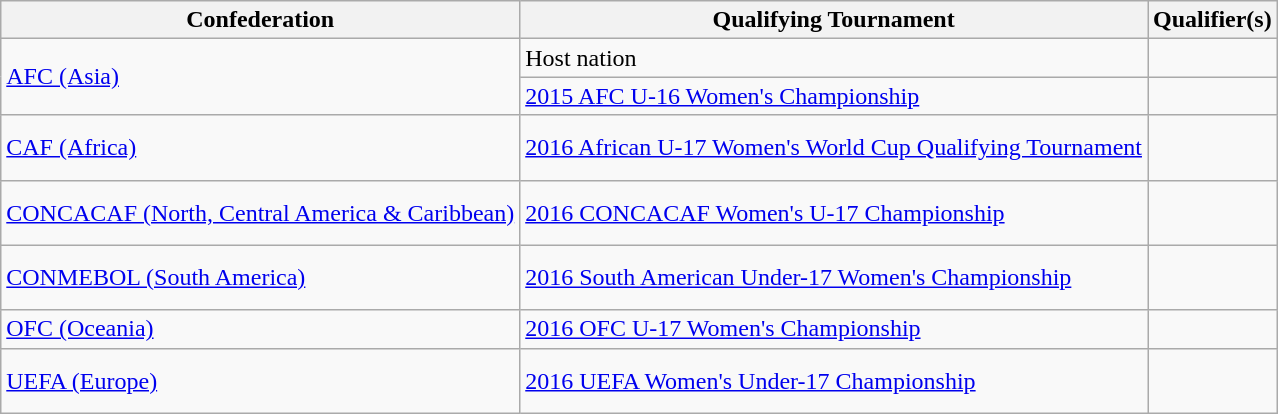<table class=wikitable>
<tr>
<th>Confederation</th>
<th>Qualifying Tournament</th>
<th>Qualifier(s)</th>
</tr>
<tr>
<td rowspan=2><a href='#'>AFC (Asia)</a></td>
<td>Host nation</td>
<td></td>
</tr>
<tr>
<td><a href='#'>2015 AFC U-16 Women's Championship</a></td>
<td><br></td>
</tr>
<tr>
<td><a href='#'>CAF (Africa)</a></td>
<td><a href='#'>2016 African U-17 Women's World Cup Qualifying Tournament</a></td>
<td><br><br></td>
</tr>
<tr>
<td><a href='#'>CONCACAF (North, Central America & Caribbean)</a></td>
<td><a href='#'>2016 CONCACAF Women's U-17 Championship</a></td>
<td><br><br></td>
</tr>
<tr>
<td><a href='#'>CONMEBOL (South America)</a></td>
<td><a href='#'>2016 South American Under-17 Women's Championship</a></td>
<td><br><br></td>
</tr>
<tr>
<td><a href='#'>OFC (Oceania)</a></td>
<td><a href='#'>2016 OFC U-17 Women's Championship</a></td>
<td></td>
</tr>
<tr>
<td><a href='#'>UEFA (Europe)</a></td>
<td><a href='#'>2016 UEFA Women's Under-17 Championship</a></td>
<td><br><br></td>
</tr>
</table>
